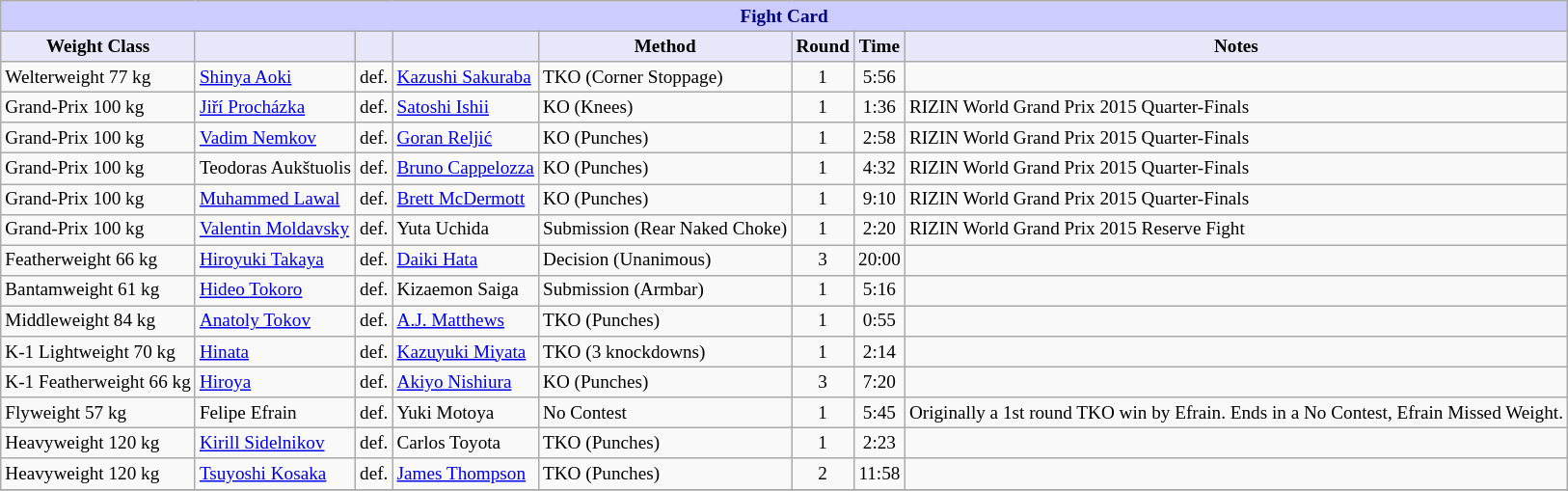<table class="wikitable" style="font-size: 80%;">
<tr>
<th colspan="8" style="background-color: #ccf; color: #000080; text-align: center;"><strong>Fight Card</strong></th>
</tr>
<tr>
<th colspan="1" style="background-color: #E6E8FA; color: #000000; text-align: center;">Weight Class</th>
<th colspan="1" style="background-color: #E6E8FA; color: #000000; text-align: center;"></th>
<th colspan="1" style="background-color: #E6E8FA; color: #000000; text-align: center;"></th>
<th colspan="1" style="background-color: #E6E8FA; color: #000000; text-align: center;"></th>
<th colspan="1" style="background-color: #E6E8FA; color: #000000; text-align: center;">Method</th>
<th colspan="1" style="background-color: #E6E8FA; color: #000000; text-align: center;">Round</th>
<th colspan="1" style="background-color: #E6E8FA; color: #000000; text-align: center;">Time</th>
<th colspan="1" style="background-color: #E6E8FA; color: #000000; text-align: center;">Notes</th>
</tr>
<tr>
<td>Welterweight 77 kg</td>
<td> <a href='#'>Shinya Aoki</a></td>
<td align=center>def.</td>
<td> <a href='#'>Kazushi Sakuraba</a></td>
<td>TKO (Corner Stoppage)</td>
<td align=center>1</td>
<td align=center>5:56</td>
<td></td>
</tr>
<tr>
<td>Grand-Prix 100 kg</td>
<td> <a href='#'>Jiří Procházka</a></td>
<td align=center>def.</td>
<td> <a href='#'>Satoshi Ishii</a></td>
<td>KO (Knees)</td>
<td align=center>1</td>
<td align=center>1:36</td>
<td>RIZIN World Grand Prix 2015 Quarter-Finals</td>
</tr>
<tr>
<td>Grand-Prix 100 kg</td>
<td> <a href='#'>Vadim Nemkov</a></td>
<td align=center>def.</td>
<td> <a href='#'>Goran Reljić</a></td>
<td>KO (Punches)</td>
<td align=center>1</td>
<td align=center>2:58</td>
<td>RIZIN World Grand Prix 2015 Quarter-Finals</td>
</tr>
<tr>
<td>Grand-Prix 100 kg</td>
<td> Teodoras Aukštuolis</td>
<td align=center>def.</td>
<td> <a href='#'>Bruno Cappelozza</a></td>
<td>KO (Punches)</td>
<td align=center>1</td>
<td align=center>4:32</td>
<td>RIZIN World Grand Prix 2015 Quarter-Finals</td>
</tr>
<tr>
<td>Grand-Prix 100 kg</td>
<td> <a href='#'>Muhammed Lawal</a></td>
<td align=center>def.</td>
<td> <a href='#'>Brett McDermott</a></td>
<td>KO (Punches)</td>
<td align=center>1</td>
<td align=center>9:10</td>
<td>RIZIN World Grand Prix 2015 Quarter-Finals</td>
</tr>
<tr>
<td>Grand-Prix 100 kg</td>
<td> <a href='#'>Valentin Moldavsky</a></td>
<td align=center>def.</td>
<td> Yuta Uchida</td>
<td>Submission (Rear Naked Choke)</td>
<td align=center>1</td>
<td align=center>2:20</td>
<td>RIZIN World Grand Prix 2015 Reserve Fight</td>
</tr>
<tr>
<td>Featherweight 66 kg</td>
<td> <a href='#'>Hiroyuki Takaya</a></td>
<td align=center>def.</td>
<td> <a href='#'>Daiki Hata</a></td>
<td>Decision (Unanimous)</td>
<td align=center>3</td>
<td align=center>20:00</td>
<td></td>
</tr>
<tr>
<td>Bantamweight 61 kg</td>
<td> <a href='#'>Hideo Tokoro</a></td>
<td align=center>def.</td>
<td> Kizaemon Saiga</td>
<td>Submission (Armbar)</td>
<td align=center>1</td>
<td align=center>5:16</td>
<td></td>
</tr>
<tr>
<td>Middleweight 84 kg</td>
<td> <a href='#'>Anatoly Tokov</a></td>
<td align=center>def.</td>
<td> <a href='#'>A.J. Matthews</a></td>
<td>TKO (Punches)</td>
<td align=center>1</td>
<td align=center>0:55</td>
<td></td>
</tr>
<tr>
<td>K-1 Lightweight 70 kg</td>
<td> <a href='#'>Hinata</a></td>
<td align=center>def.</td>
<td> <a href='#'>Kazuyuki Miyata</a></td>
<td>TKO (3 knockdowns)</td>
<td align=center>1</td>
<td align=center>2:14</td>
<td></td>
</tr>
<tr>
<td>K-1 Featherweight 66 kg</td>
<td> <a href='#'>Hiroya</a></td>
<td align=center>def.</td>
<td> <a href='#'>Akiyo Nishiura</a></td>
<td>KO (Punches)</td>
<td align=center>3</td>
<td align=center>7:20</td>
<td></td>
</tr>
<tr>
<td>Flyweight 57 kg</td>
<td> Felipe Efrain</td>
<td align=center>def.</td>
<td> Yuki Motoya</td>
<td>No Contest</td>
<td align=center>1</td>
<td align=center>5:45</td>
<td>Originally a 1st round TKO win by Efrain. Ends in a No Contest, Efrain Missed Weight.</td>
</tr>
<tr>
<td>Heavyweight 120 kg</td>
<td> <a href='#'>Kirill Sidelnikov</a></td>
<td align=center>def.</td>
<td> Carlos Toyota</td>
<td>TKO (Punches)</td>
<td align=center>1</td>
<td align=center>2:23</td>
<td></td>
</tr>
<tr>
<td>Heavyweight 120 kg</td>
<td> <a href='#'>Tsuyoshi Kosaka</a></td>
<td align=center>def.</td>
<td> <a href='#'>James Thompson</a></td>
<td>TKO (Punches)</td>
<td align=center>2</td>
<td align=center>11:58</td>
<td></td>
</tr>
<tr>
</tr>
</table>
